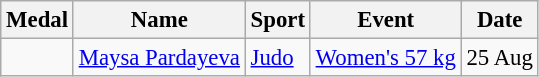<table class="wikitable sortable"  style="font-size:95%">
<tr>
<th>Medal</th>
<th>Name</th>
<th>Sport</th>
<th>Event</th>
<th>Date</th>
</tr>
<tr>
<td></td>
<td><a href='#'>Maysa Pardayeva</a></td>
<td><a href='#'>Judo</a></td>
<td><a href='#'>Women's 57 kg</a></td>
<td>25 Aug</td>
</tr>
</table>
